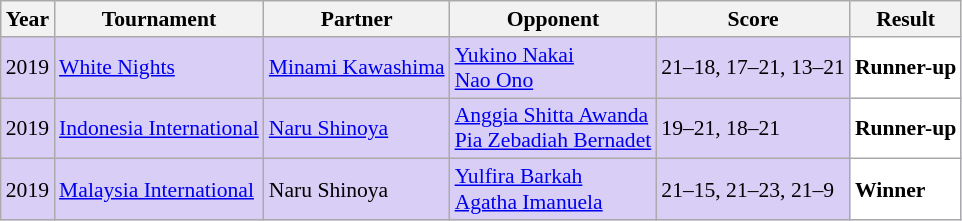<table class="sortable wikitable" style="font-size: 90%;">
<tr>
<th>Year</th>
<th>Tournament</th>
<th>Partner</th>
<th>Opponent</th>
<th>Score</th>
<th>Result</th>
</tr>
<tr style="background:#D8CEF6">
<td align="center">2019</td>
<td align="left"><a href='#'>White Nights</a></td>
<td align="left"> <a href='#'>Minami Kawashima</a></td>
<td align="left"> <a href='#'>Yukino Nakai</a><br> <a href='#'>Nao Ono</a></td>
<td align="left">21–18, 17–21, 13–21</td>
<td style="text-align:left; background:white"> <strong>Runner-up</strong></td>
</tr>
<tr style="background:#D8CEF6">
<td align="center">2019</td>
<td align="left"><a href='#'>Indonesia International</a></td>
<td align="left"> <a href='#'>Naru Shinoya</a></td>
<td align="left"> <a href='#'>Anggia Shitta Awanda</a><br> <a href='#'>Pia Zebadiah Bernadet</a></td>
<td align="left">19–21, 18–21</td>
<td style="text-align:left; background:white"> <strong>Runner-up</strong></td>
</tr>
<tr style="background:#D8CEF6">
<td align="center">2019</td>
<td align="left"><a href='#'>Malaysia International</a></td>
<td align="left"> Naru Shinoya</td>
<td align="left"> <a href='#'>Yulfira Barkah</a><br> <a href='#'>Agatha Imanuela</a></td>
<td align="left">21–15, 21–23, 21–9</td>
<td style="text-align:left; background:white"> <strong>Winner</strong></td>
</tr>
</table>
